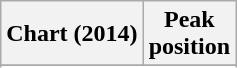<table class="wikitable sortable">
<tr>
<th>Chart (2014)</th>
<th>Peak<br>position</th>
</tr>
<tr>
</tr>
<tr>
</tr>
</table>
